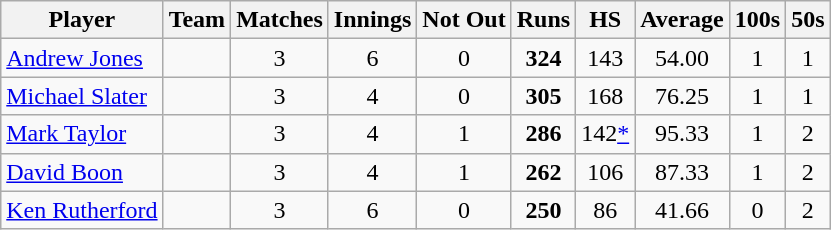<table class="wikitable" style="text-align:center;">
<tr>
<th>Player</th>
<th>Team</th>
<th>Matches</th>
<th>Innings</th>
<th>Not Out</th>
<th>Runs</th>
<th>HS</th>
<th>Average</th>
<th>100s</th>
<th>50s</th>
</tr>
<tr>
<td style="text-align:left"><a href='#'>Andrew Jones</a></td>
<td style="text-align:left"></td>
<td>3</td>
<td>6</td>
<td>0</td>
<td><strong>324</strong></td>
<td>143</td>
<td>54.00</td>
<td>1</td>
<td>1</td>
</tr>
<tr>
<td style="text-align:left"><a href='#'>Michael Slater</a></td>
<td style="text-align:left"></td>
<td>3</td>
<td>4</td>
<td>0</td>
<td><strong>305</strong></td>
<td>168</td>
<td>76.25</td>
<td>1</td>
<td>1</td>
</tr>
<tr>
<td style="text-align:left"><a href='#'>Mark Taylor</a></td>
<td style="text-align:left"></td>
<td>3</td>
<td>4</td>
<td>1</td>
<td><strong>286</strong></td>
<td>142<a href='#'>*</a></td>
<td>95.33</td>
<td>1</td>
<td>2</td>
</tr>
<tr>
<td style="text-align:left"><a href='#'>David Boon</a></td>
<td style="text-align:left"></td>
<td>3</td>
<td>4</td>
<td>1</td>
<td><strong>262</strong></td>
<td>106</td>
<td>87.33</td>
<td>1</td>
<td>2</td>
</tr>
<tr>
<td style="text-align:left"><a href='#'>Ken Rutherford</a></td>
<td style="text-align:left"></td>
<td>3</td>
<td>6</td>
<td>0</td>
<td><strong>250</strong></td>
<td>86</td>
<td>41.66</td>
<td>0</td>
<td>2</td>
</tr>
</table>
